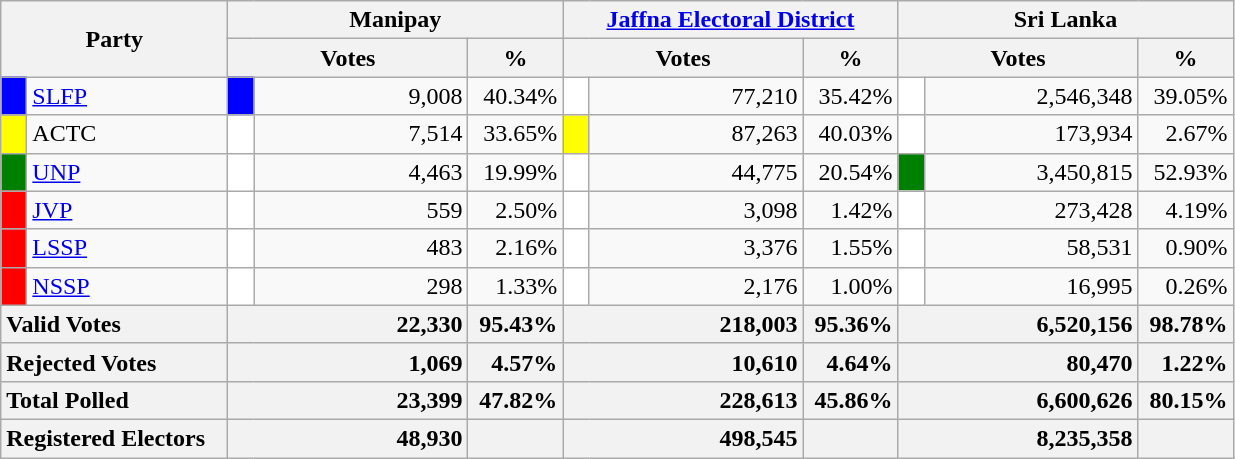<table class="wikitable">
<tr>
<th colspan="2" width="144px"rowspan="2">Party</th>
<th colspan="3" width="216px">Manipay</th>
<th colspan="3" width="216px"><a href='#'>Jaffna Electoral District</a></th>
<th colspan="3" width="216px">Sri Lanka</th>
</tr>
<tr>
<th colspan="2" width="144px">Votes</th>
<th>%</th>
<th colspan="2" width="144px">Votes</th>
<th>%</th>
<th colspan="2" width="144px">Votes</th>
<th>%</th>
</tr>
<tr>
<td style="background-color:blue;" width="10px"></td>
<td style="text-align:left;"><a href='#'>SLFP</a></td>
<td style="background-color:blue;" width="10px"></td>
<td style="text-align:right;">9,008</td>
<td style="text-align:right;">40.34%</td>
<td style="background-color:white;" width="10px"></td>
<td style="text-align:right;">77,210</td>
<td style="text-align:right;">35.42%</td>
<td style="background-color:white;" width="10px"></td>
<td style="text-align:right;">2,546,348</td>
<td style="text-align:right;">39.05%</td>
</tr>
<tr>
<td style="background-color:yellow;" width="10px"></td>
<td style="text-align:left;">ACTC</td>
<td style="background-color:white;" width="10px"></td>
<td style="text-align:right;">7,514</td>
<td style="text-align:right;">33.65%</td>
<td style="background-color:yellow;" width="10px"></td>
<td style="text-align:right;">87,263</td>
<td style="text-align:right;">40.03%</td>
<td style="background-color:white;" width="10px"></td>
<td style="text-align:right;">173,934</td>
<td style="text-align:right;">2.67%</td>
</tr>
<tr>
<td style="background-color:green;" width="10px"></td>
<td style="text-align:left;"><a href='#'>UNP</a></td>
<td style="background-color:white;" width="10px"></td>
<td style="text-align:right;">4,463</td>
<td style="text-align:right;">19.99%</td>
<td style="background-color:white;" width="10px"></td>
<td style="text-align:right;">44,775</td>
<td style="text-align:right;">20.54%</td>
<td style="background-color:green;" width="10px"></td>
<td style="text-align:right;">3,450,815</td>
<td style="text-align:right;">52.93%</td>
</tr>
<tr>
<td style="background-color:red;" width="10px"></td>
<td style="text-align:left;"><a href='#'>JVP</a></td>
<td style="background-color:white;" width="10px"></td>
<td style="text-align:right;">559</td>
<td style="text-align:right;">2.50%</td>
<td style="background-color:white;" width="10px"></td>
<td style="text-align:right;">3,098</td>
<td style="text-align:right;">1.42%</td>
<td style="background-color:white;" width="10px"></td>
<td style="text-align:right;">273,428</td>
<td style="text-align:right;">4.19%</td>
</tr>
<tr>
<td style="background-color:red;" width="10px"></td>
<td style="text-align:left;"><a href='#'>LSSP</a></td>
<td style="background-color:white;" width="10px"></td>
<td style="text-align:right;">483</td>
<td style="text-align:right;">2.16%</td>
<td style="background-color:white;" width="10px"></td>
<td style="text-align:right;">3,376</td>
<td style="text-align:right;">1.55%</td>
<td style="background-color:white;" width="10px"></td>
<td style="text-align:right;">58,531</td>
<td style="text-align:right;">0.90%</td>
</tr>
<tr>
<td style="background-color:red;" width="10px"></td>
<td style="text-align:left;"><a href='#'>NSSP</a></td>
<td style="background-color:white;" width="10px"></td>
<td style="text-align:right;">298</td>
<td style="text-align:right;">1.33%</td>
<td style="background-color:white;" width="10px"></td>
<td style="text-align:right;">2,176</td>
<td style="text-align:right;">1.00%</td>
<td style="background-color:white;" width="10px"></td>
<td style="text-align:right;">16,995</td>
<td style="text-align:right;">0.26%</td>
</tr>
<tr>
<th colspan="2" width="144px"style="text-align:left;">Valid Votes</th>
<th style="text-align:right;"colspan="2" width="144px">22,330</th>
<th style="text-align:right;">95.43%</th>
<th style="text-align:right;"colspan="2" width="144px">218,003</th>
<th style="text-align:right;">95.36%</th>
<th style="text-align:right;"colspan="2" width="144px">6,520,156</th>
<th style="text-align:right;">98.78%</th>
</tr>
<tr>
<th colspan="2" width="144px"style="text-align:left;">Rejected Votes</th>
<th style="text-align:right;"colspan="2" width="144px">1,069</th>
<th style="text-align:right;">4.57%</th>
<th style="text-align:right;"colspan="2" width="144px">10,610</th>
<th style="text-align:right;">4.64%</th>
<th style="text-align:right;"colspan="2" width="144px">80,470</th>
<th style="text-align:right;">1.22%</th>
</tr>
<tr>
<th colspan="2" width="144px"style="text-align:left;">Total Polled</th>
<th style="text-align:right;"colspan="2" width="144px">23,399</th>
<th style="text-align:right;">47.82%</th>
<th style="text-align:right;"colspan="2" width="144px">228,613</th>
<th style="text-align:right;">45.86%</th>
<th style="text-align:right;"colspan="2" width="144px">6,600,626</th>
<th style="text-align:right;">80.15%</th>
</tr>
<tr>
<th colspan="2" width="144px"style="text-align:left;">Registered Electors</th>
<th style="text-align:right;"colspan="2" width="144px">48,930</th>
<th></th>
<th style="text-align:right;"colspan="2" width="144px">498,545</th>
<th></th>
<th style="text-align:right;"colspan="2" width="144px">8,235,358</th>
<th></th>
</tr>
</table>
